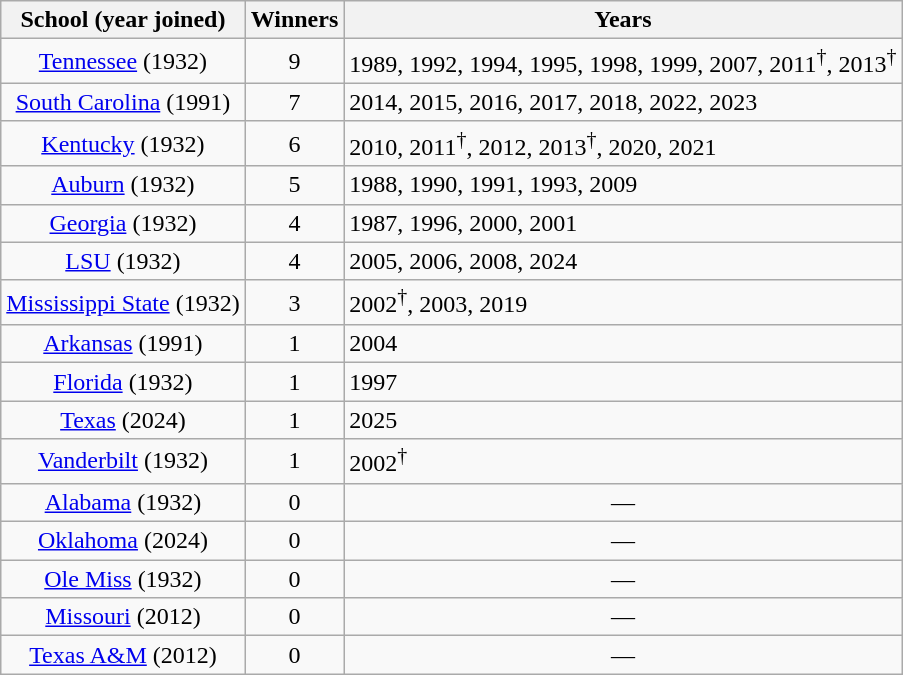<table class=wikitable>
<tr>
<th>School (year joined)</th>
<th>Winners</th>
<th>Years</th>
</tr>
<tr>
<td align=center><a href='#'>Tennessee</a> (1932)</td>
<td align=center>9</td>
<td>1989, 1992, 1994, 1995, 1998, 1999, 2007, 2011<sup>†</sup>, 2013<sup>†</sup></td>
</tr>
<tr>
<td align=center><a href='#'>South Carolina</a> (1991)</td>
<td align=center>7</td>
<td>2014, 2015, 2016, 2017, 2018, 2022, 2023</td>
</tr>
<tr>
<td align=center><a href='#'>Kentucky</a> (1932)</td>
<td align=center>6</td>
<td>2010, 2011<sup>†</sup>, 2012, 2013<sup>†</sup>, 2020, 2021</td>
</tr>
<tr>
<td align=center><a href='#'>Auburn</a> (1932)</td>
<td align=center>5</td>
<td>1988, 1990, 1991, 1993, 2009</td>
</tr>
<tr>
<td align=center><a href='#'>Georgia</a> (1932)</td>
<td align=center>4</td>
<td>1987, 1996, 2000, 2001</td>
</tr>
<tr>
<td align=center><a href='#'>LSU</a> (1932)</td>
<td align=center>4</td>
<td>2005, 2006, 2008, 2024</td>
</tr>
<tr>
<td align=center><a href='#'>Mississippi State</a> (1932)</td>
<td align=center>3</td>
<td>2002<sup>†</sup>, 2003, 2019</td>
</tr>
<tr>
<td align=center><a href='#'>Arkansas</a> (1991)</td>
<td align=center>1</td>
<td>2004</td>
</tr>
<tr>
<td align=center><a href='#'>Florida</a> (1932)</td>
<td align=center>1</td>
<td>1997</td>
</tr>
<tr>
<td align=center><a href='#'>Texas</a> (2024)</td>
<td align=center>1</td>
<td>2025</td>
</tr>
<tr>
<td align=center><a href='#'>Vanderbilt</a> (1932)</td>
<td align=center>1</td>
<td>2002<sup>†</sup></td>
</tr>
<tr>
<td align=center><a href='#'>Alabama</a> (1932)</td>
<td align=center>0</td>
<td align=center>—</td>
</tr>
<tr>
<td align=center><a href='#'>Oklahoma</a> (2024)</td>
<td align=center>0</td>
<td align=center>—</td>
</tr>
<tr>
<td align=center><a href='#'>Ole Miss</a> (1932)</td>
<td align=center>0</td>
<td align=center>—</td>
</tr>
<tr>
<td align=center><a href='#'>Missouri</a> (2012)</td>
<td align=center>0</td>
<td align=center>—</td>
</tr>
<tr>
<td align=center><a href='#'>Texas A&M</a> (2012)</td>
<td align=center>0</td>
<td align=center>—</td>
</tr>
</table>
